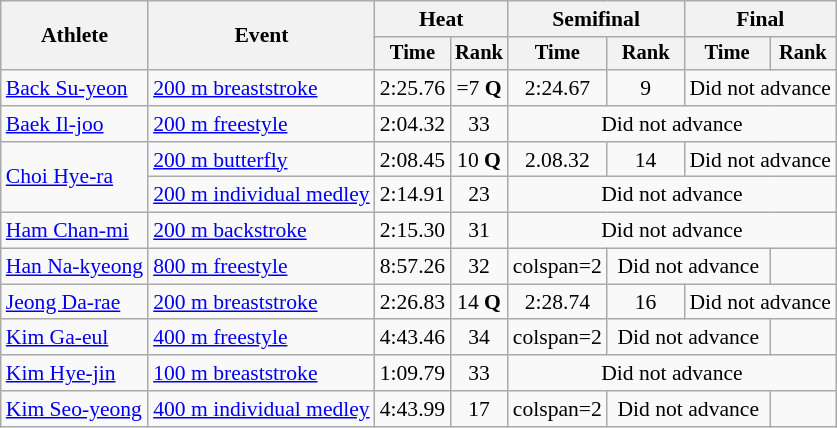<table class=wikitable style="font-size:90%">
<tr>
<th rowspan=2>Athlete</th>
<th rowspan=2>Event</th>
<th colspan="2">Heat</th>
<th colspan="2">Semifinal</th>
<th colspan="2">Final</th>
</tr>
<tr style="font-size:95%">
<th>Time</th>
<th>Rank</th>
<th>Time</th>
<th>Rank</th>
<th>Time</th>
<th>Rank</th>
</tr>
<tr align=center>
<td align=left><a href='#'>Back Su-yeon</a></td>
<td align=left><a href='#'>200 m breaststroke</a></td>
<td>2:25.76</td>
<td>=7 <strong>Q</strong></td>
<td>2:24.67</td>
<td>9</td>
<td colspan=2>Did not advance</td>
</tr>
<tr align=center>
<td align=left><a href='#'>Baek Il-joo</a></td>
<td align=left><a href='#'>200 m freestyle</a></td>
<td>2:04.32</td>
<td>33</td>
<td colspan=4>Did not advance</td>
</tr>
<tr align=center>
<td align=left rowspan=2><a href='#'>Choi Hye-ra</a></td>
<td align=left><a href='#'>200 m butterfly</a></td>
<td>2:08.45</td>
<td>10 <strong>Q</strong></td>
<td>2.08.32</td>
<td>14</td>
<td colspan=2>Did not advance</td>
</tr>
<tr align=center>
<td align=left><a href='#'>200 m individual medley</a></td>
<td>2:14.91</td>
<td>23</td>
<td colspan=4>Did not advance</td>
</tr>
<tr align=center>
<td align=left><a href='#'>Ham Chan-mi</a></td>
<td align=left><a href='#'>200 m backstroke</a></td>
<td>2:15.30</td>
<td>31</td>
<td colspan=4>Did not advance</td>
</tr>
<tr align=center>
<td align=left><a href='#'>Han Na-kyeong</a></td>
<td align=left><a href='#'>800 m freestyle</a></td>
<td>8:57.26</td>
<td>32</td>
<td>colspan=2 </td>
<td colspan=2>Did not advance</td>
</tr>
<tr align=center>
<td align=left><a href='#'>Jeong Da-rae</a></td>
<td align=left><a href='#'>200 m breaststroke</a></td>
<td>2:26.83</td>
<td>14 <strong>Q</strong></td>
<td>2:28.74</td>
<td>16</td>
<td colspan=2>Did not advance</td>
</tr>
<tr align=center>
<td align=left><a href='#'>Kim Ga-eul</a></td>
<td align=left><a href='#'>400 m freestyle</a></td>
<td>4:43.46</td>
<td>34</td>
<td>colspan=2 </td>
<td colspan=2>Did not advance</td>
</tr>
<tr align=center>
<td align=left><a href='#'>Kim Hye-jin</a></td>
<td align=left><a href='#'>100 m breaststroke</a></td>
<td>1:09.79</td>
<td>33</td>
<td colspan=4>Did not advance</td>
</tr>
<tr align=center>
<td align=left><a href='#'>Kim Seo-yeong</a></td>
<td align=left><a href='#'>400 m individual medley</a></td>
<td>4:43.99</td>
<td>17</td>
<td>colspan=2 </td>
<td colspan=2>Did not advance</td>
</tr>
</table>
